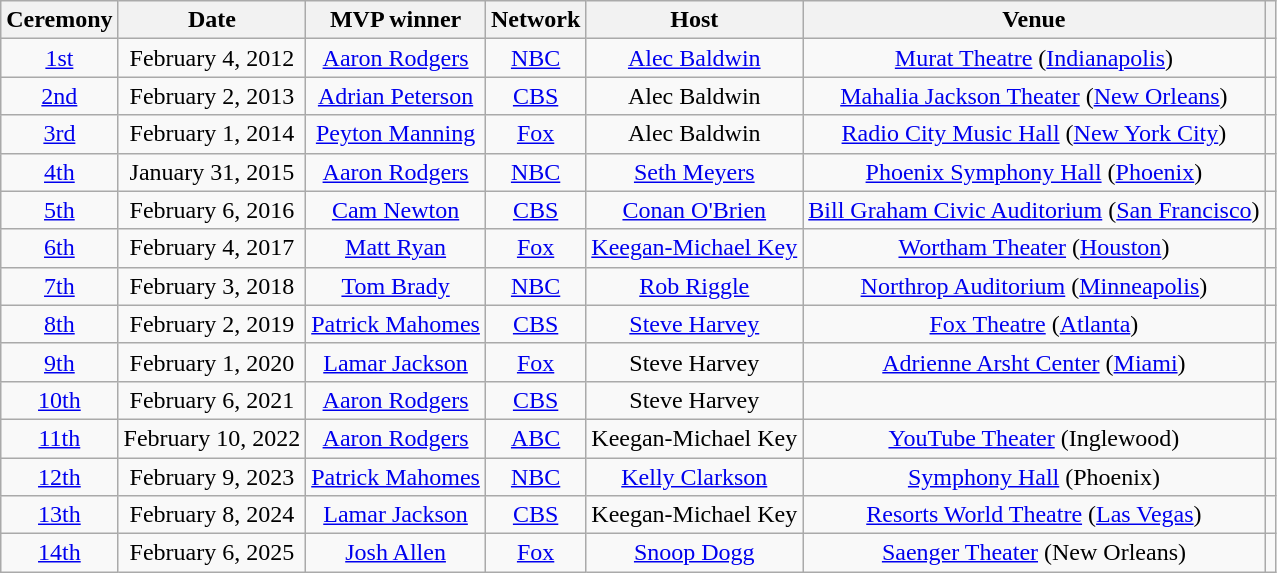<table class="sortable wikitable" style="text-align: center">
<tr>
<th>Ceremony</th>
<th>Date</th>
<th>MVP winner</th>
<th>Network</th>
<th>Host</th>
<th>Venue</th>
<th></th>
</tr>
<tr>
<td><a href='#'>1st</a></td>
<td>February 4, 2012</td>
<td><a href='#'>Aaron Rodgers</a></td>
<td><a href='#'>NBC</a></td>
<td><a href='#'>Alec Baldwin</a></td>
<td><a href='#'>Murat Theatre</a> (<a href='#'>Indianapolis</a>)</td>
<td></td>
</tr>
<tr>
<td><a href='#'>2nd</a></td>
<td>February 2, 2013</td>
<td><a href='#'>Adrian Peterson</a></td>
<td><a href='#'>CBS</a></td>
<td>Alec Baldwin</td>
<td><a href='#'>Mahalia Jackson Theater</a> (<a href='#'>New Orleans</a>)</td>
<td></td>
</tr>
<tr>
<td><a href='#'>3rd</a></td>
<td>February 1, 2014</td>
<td><a href='#'>Peyton Manning</a></td>
<td><a href='#'>Fox</a></td>
<td>Alec Baldwin</td>
<td><a href='#'>Radio City Music Hall</a> (<a href='#'>New York City</a>)</td>
<td></td>
</tr>
<tr>
<td><a href='#'>4th</a></td>
<td>January 31, 2015</td>
<td><a href='#'>Aaron Rodgers</a></td>
<td><a href='#'>NBC</a></td>
<td><a href='#'>Seth Meyers</a></td>
<td><a href='#'>Phoenix Symphony Hall</a> (<a href='#'>Phoenix</a>)</td>
<td></td>
</tr>
<tr>
<td><a href='#'>5th</a></td>
<td>February 6, 2016</td>
<td><a href='#'>Cam Newton</a></td>
<td><a href='#'>CBS</a></td>
<td><a href='#'>Conan O'Brien</a></td>
<td><a href='#'>Bill Graham Civic Auditorium</a> (<a href='#'>San Francisco</a>)</td>
<td></td>
</tr>
<tr>
<td><a href='#'>6th</a></td>
<td>February 4, 2017</td>
<td><a href='#'>Matt Ryan</a></td>
<td><a href='#'>Fox</a></td>
<td><a href='#'>Keegan-Michael Key</a></td>
<td><a href='#'>Wortham Theater</a> (<a href='#'>Houston</a>)</td>
<td></td>
</tr>
<tr>
<td><a href='#'>7th</a></td>
<td>February 3, 2018</td>
<td><a href='#'>Tom Brady</a></td>
<td><a href='#'>NBC</a></td>
<td><a href='#'>Rob Riggle</a></td>
<td><a href='#'>Northrop Auditorium</a> (<a href='#'>Minneapolis</a>)</td>
<td></td>
</tr>
<tr>
<td><a href='#'>8th</a></td>
<td>February 2, 2019</td>
<td><a href='#'>Patrick Mahomes</a></td>
<td><a href='#'>CBS</a></td>
<td><a href='#'>Steve Harvey</a></td>
<td><a href='#'>Fox Theatre</a> (<a href='#'>Atlanta</a>)</td>
<td></td>
</tr>
<tr>
<td><a href='#'>9th</a></td>
<td>February 1, 2020</td>
<td><a href='#'>Lamar Jackson</a></td>
<td><a href='#'>Fox</a></td>
<td>Steve Harvey</td>
<td><a href='#'>Adrienne Arsht Center</a> (<a href='#'>Miami</a>)</td>
<td></td>
</tr>
<tr>
<td><a href='#'>10th</a></td>
<td>February 6, 2021</td>
<td><a href='#'>Aaron Rodgers</a></td>
<td><a href='#'>CBS</a></td>
<td>Steve Harvey</td>
<td></td>
<td></td>
</tr>
<tr>
<td><a href='#'>11th</a></td>
<td>February 10, 2022</td>
<td><a href='#'>Aaron Rodgers</a></td>
<td><a href='#'>ABC</a></td>
<td>Keegan-Michael Key</td>
<td><a href='#'>YouTube Theater</a> (Inglewood)</td>
<td></td>
</tr>
<tr>
<td><a href='#'>12th</a></td>
<td>February 9, 2023</td>
<td><a href='#'>Patrick Mahomes</a></td>
<td><a href='#'>NBC</a></td>
<td><a href='#'>Kelly Clarkson</a></td>
<td><a href='#'>Symphony Hall</a> (Phoenix)</td>
<td></td>
</tr>
<tr>
<td><a href='#'>13th</a></td>
<td>February 8, 2024</td>
<td><a href='#'>Lamar Jackson</a></td>
<td><a href='#'>CBS</a></td>
<td>Keegan-Michael Key</td>
<td><a href='#'>Resorts World Theatre</a> (<a href='#'>Las Vegas</a>)</td>
<td></td>
</tr>
<tr>
<td><a href='#'>14th</a></td>
<td>February 6, 2025</td>
<td><a href='#'>Josh Allen</a></td>
<td><a href='#'>Fox</a></td>
<td><a href='#'>Snoop Dogg</a></td>
<td><a href='#'>Saenger Theater</a> (New Orleans)</td>
<td></td>
</tr>
</table>
